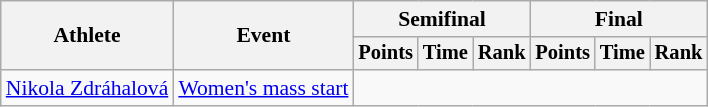<table class=wikitable style=font-size:90%;text-align:center>
<tr>
<th rowspan=2>Athlete</th>
<th rowspan=2>Event</th>
<th colspan="3">Semifinal</th>
<th colspan="3">Final</th>
</tr>
<tr style="font-size:95%">
<th>Points</th>
<th>Time</th>
<th>Rank</th>
<th>Points</th>
<th>Time</th>
<th>Rank</th>
</tr>
<tr>
<td align=left><a href='#'>Nikola Zdráhalová</a></td>
<td align=left><a href='#'>Women's mass start</a></td>
<td colspan=6></td>
</tr>
</table>
